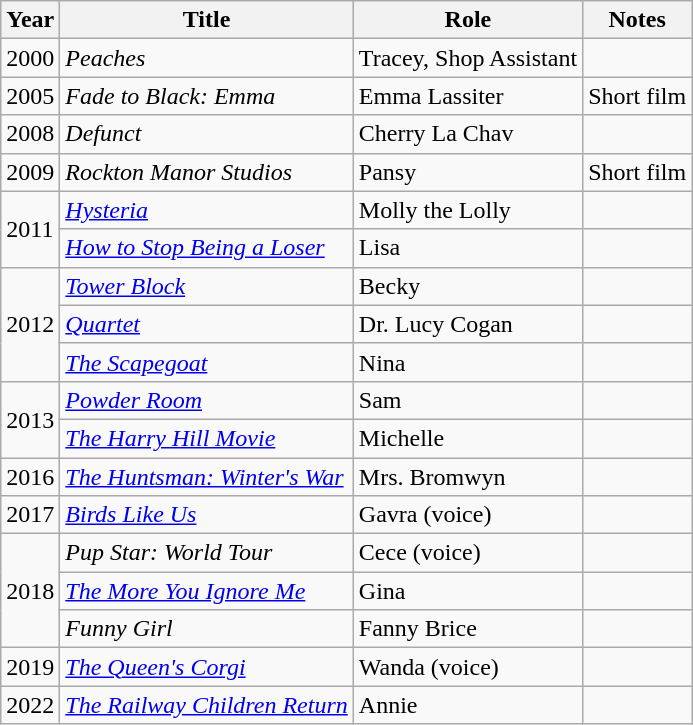<table class="wikitable sortable">
<tr>
<th>Year</th>
<th>Title</th>
<th>Role</th>
<th class="unsortable">Notes</th>
</tr>
<tr>
<td>2000</td>
<td><em>Peaches</em></td>
<td>Tracey, Shop Assistant</td>
<td></td>
</tr>
<tr>
<td>2005</td>
<td><em>Fade to Black: Emma</em></td>
<td>Emma Lassiter</td>
<td>Short film</td>
</tr>
<tr>
<td>2008</td>
<td><em>Defunct</em></td>
<td>Cherry La Chav</td>
<td></td>
</tr>
<tr>
<td>2009</td>
<td><em>Rockton Manor Studios</em></td>
<td>Pansy</td>
<td>Short film</td>
</tr>
<tr>
<td rowspan=2>2011</td>
<td><em><a href='#'>Hysteria</a></em></td>
<td>Molly the Lolly</td>
<td></td>
</tr>
<tr>
<td><em><a href='#'>How to Stop Being a Loser</a></em></td>
<td>Lisa</td>
<td></td>
</tr>
<tr>
<td rowspan=3>2012</td>
<td><em><a href='#'>Tower Block</a></em></td>
<td>Becky</td>
<td></td>
</tr>
<tr>
<td><em><a href='#'>Quartet</a></em></td>
<td>Dr. Lucy Cogan</td>
<td></td>
</tr>
<tr>
<td><em><a href='#'>The Scapegoat</a></em></td>
<td>Nina</td>
<td></td>
</tr>
<tr>
<td rowspan=2>2013</td>
<td><em><a href='#'>Powder Room</a></em></td>
<td>Sam</td>
<td></td>
</tr>
<tr>
<td><em><a href='#'>The Harry Hill Movie</a></em></td>
<td>Michelle</td>
<td></td>
</tr>
<tr>
<td>2016</td>
<td><em><a href='#'>The Huntsman: Winter's War</a></em></td>
<td>Mrs. Bromwyn</td>
<td></td>
</tr>
<tr>
<td>2017</td>
<td><em><a href='#'>Birds Like Us</a></em></td>
<td>Gavra (voice)</td>
<td></td>
</tr>
<tr>
<td rowspan=3>2018</td>
<td><em>Pup Star: World Tour</em></td>
<td>Cece (voice)</td>
<td></td>
</tr>
<tr>
<td><em><a href='#'>The More You Ignore Me</a></em></td>
<td>Gina</td>
<td></td>
</tr>
<tr>
<td><em>Funny Girl</em></td>
<td>Fanny Brice</td>
<td></td>
</tr>
<tr>
<td>2019</td>
<td><em><a href='#'>The Queen's Corgi</a></em></td>
<td>Wanda (voice)</td>
<td></td>
</tr>
<tr>
<td>2022</td>
<td><em><a href='#'>The Railway Children Return</a></em></td>
<td>Annie</td>
<td></td>
</tr>
</table>
